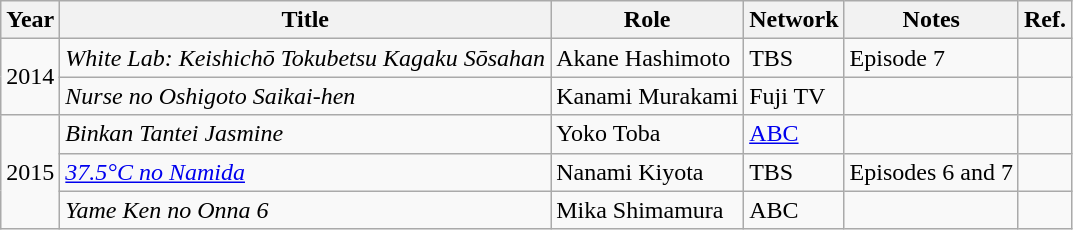<table class="wikitable">
<tr>
<th>Year</th>
<th>Title</th>
<th>Role</th>
<th>Network</th>
<th>Notes</th>
<th>Ref.</th>
</tr>
<tr>
<td rowspan="2">2014</td>
<td><em>White Lab: Keishichō Tokubetsu Kagaku Sōsahan</em></td>
<td>Akane Hashimoto</td>
<td>TBS</td>
<td>Episode 7</td>
<td></td>
</tr>
<tr>
<td><em>Nurse no Oshigoto Saikai-hen</em></td>
<td>Kanami Murakami</td>
<td>Fuji TV</td>
<td></td>
<td></td>
</tr>
<tr>
<td rowspan="3">2015</td>
<td><em>Binkan Tantei Jasmine</em></td>
<td>Yoko Toba</td>
<td><a href='#'>ABC</a></td>
<td></td>
<td></td>
</tr>
<tr>
<td><em><a href='#'>37.5°C no Namida</a></em></td>
<td>Nanami Kiyota</td>
<td>TBS</td>
<td>Episodes 6 and 7</td>
<td></td>
</tr>
<tr>
<td><em>Yame Ken no Onna 6</em></td>
<td>Mika Shimamura</td>
<td>ABC</td>
<td></td>
<td></td>
</tr>
</table>
